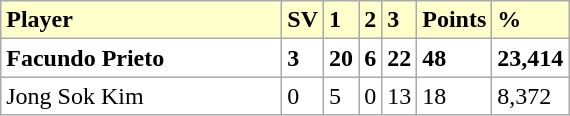<table class="wikitable">
<tr bgcolor="#ffffcc">
<td width=180><strong>Player</strong></td>
<td><strong>SV</strong></td>
<td><strong>1</strong></td>
<td><strong>2</strong></td>
<td><strong>3</strong></td>
<td><strong>Points</strong></td>
<td><strong>%</strong></td>
</tr>
<tr bgcolor="FFFFFF">
<td> <strong>Facundo Prieto</strong></td>
<td><strong>3</strong></td>
<td><strong>20</strong></td>
<td><strong>6</strong></td>
<td><strong>22</strong></td>
<td><strong>48</strong></td>
<td><strong>23,414</strong></td>
</tr>
<tr bgcolor="FFFFFF">
<td> Jong Sok Kim</td>
<td>0</td>
<td>5</td>
<td>0</td>
<td>13</td>
<td>18</td>
<td>8,372</td>
</tr>
</table>
